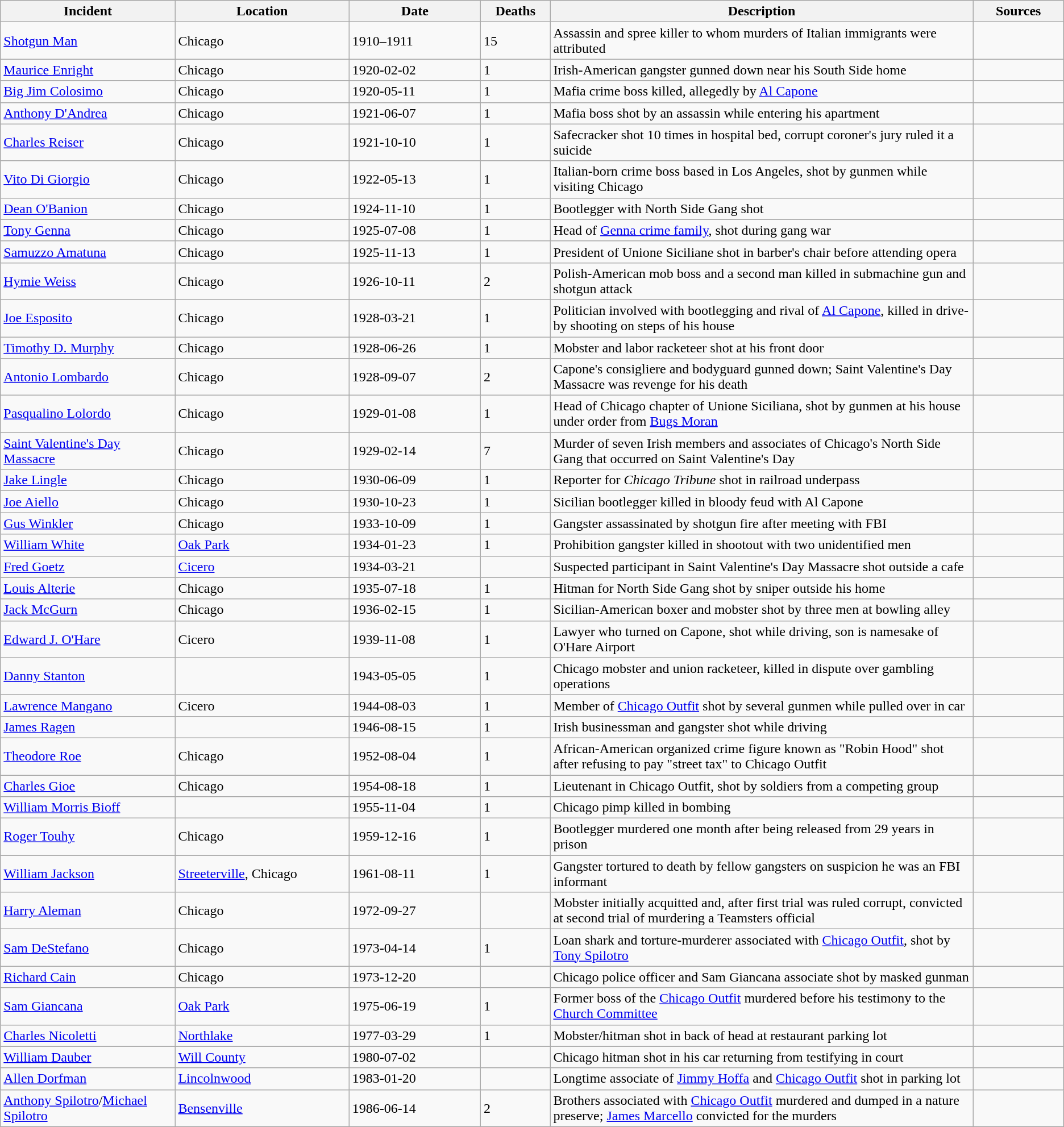<table class="wikitable sortable">
<tr>
<th width="200">Incident</th>
<th width="200">Location</th>
<th width="150">Date</th>
<th width="75">Deaths</th>
<th width="500">Description</th>
<th width="100">Sources</th>
</tr>
<tr>
<td><a href='#'>Shotgun Man</a></td>
<td>Chicago</td>
<td>1910–1911</td>
<td>15</td>
<td>Assassin and spree killer to whom murders of Italian immigrants were attributed</td>
<td></td>
</tr>
<tr>
<td><a href='#'>Maurice Enright</a></td>
<td>Chicago</td>
<td>1920-02-02</td>
<td>1</td>
<td>Irish-American gangster gunned down near his South Side home</td>
<td></td>
</tr>
<tr>
<td><a href='#'>Big Jim Colosimo</a></td>
<td>Chicago</td>
<td>1920-05-11</td>
<td>1</td>
<td>Mafia crime boss killed, allegedly by <a href='#'>Al Capone</a></td>
<td></td>
</tr>
<tr>
<td><a href='#'>Anthony D'Andrea</a></td>
<td>Chicago</td>
<td>1921-06-07</td>
<td>1</td>
<td>Mafia boss shot by an assassin while entering his apartment</td>
<td></td>
</tr>
<tr>
<td><a href='#'>Charles Reiser</a></td>
<td>Chicago</td>
<td>1921-10-10</td>
<td>1</td>
<td>Safecracker shot 10 times in hospital bed, corrupt coroner's jury ruled it a suicide</td>
<td></td>
</tr>
<tr>
<td><a href='#'>Vito Di Giorgio</a></td>
<td>Chicago</td>
<td>1922-05-13</td>
<td>1</td>
<td>Italian-born crime boss based in Los Angeles, shot by gunmen while visiting Chicago</td>
<td></td>
</tr>
<tr>
<td><a href='#'>Dean O'Banion</a></td>
<td>Chicago</td>
<td>1924-11-10</td>
<td>1</td>
<td>Bootlegger with North Side Gang shot</td>
<td></td>
</tr>
<tr>
<td><a href='#'>Tony Genna</a></td>
<td>Chicago</td>
<td>1925-07-08</td>
<td>1</td>
<td>Head of <a href='#'>Genna crime family</a>, shot during gang war</td>
<td></td>
</tr>
<tr>
<td><a href='#'>Samuzzo Amatuna</a></td>
<td>Chicago</td>
<td>1925-11-13</td>
<td>1</td>
<td>President of Unione Siciliane shot in barber's chair before attending opera</td>
<td></td>
</tr>
<tr>
<td><a href='#'>Hymie Weiss</a></td>
<td>Chicago</td>
<td>1926-10-11</td>
<td>2</td>
<td>Polish-American mob boss and a second man killed in submachine gun and shotgun attack</td>
<td></td>
</tr>
<tr>
<td><a href='#'>Joe Esposito</a></td>
<td>Chicago</td>
<td>1928-03-21</td>
<td>1</td>
<td>Politician involved with bootlegging and rival of <a href='#'>Al Capone</a>, killed in drive-by shooting on steps of his house</td>
<td></td>
</tr>
<tr>
<td><a href='#'>Timothy D. Murphy</a></td>
<td>Chicago</td>
<td>1928-06-26</td>
<td>1</td>
<td>Mobster and labor racketeer shot at his front door</td>
<td></td>
</tr>
<tr>
<td><a href='#'>Antonio Lombardo</a></td>
<td>Chicago</td>
<td>1928-09-07</td>
<td>2</td>
<td>Capone's consigliere and bodyguard gunned down; Saint Valentine's Day Massacre was revenge for his death</td>
<td></td>
</tr>
<tr>
<td><a href='#'>Pasqualino Lolordo</a></td>
<td>Chicago</td>
<td>1929-01-08</td>
<td>1</td>
<td>Head of Chicago chapter of Unione Siciliana, shot by gunmen at his house under order from <a href='#'>Bugs Moran</a></td>
<td></td>
</tr>
<tr>
<td><a href='#'>Saint Valentine's Day Massacre</a></td>
<td>Chicago</td>
<td>1929-02-14</td>
<td>7</td>
<td>Murder of seven Irish members and associates of Chicago's North Side Gang that occurred on Saint Valentine's Day</td>
<td></td>
</tr>
<tr>
<td><a href='#'>Jake Lingle</a></td>
<td>Chicago</td>
<td>1930-06-09</td>
<td>1</td>
<td>Reporter for <em>Chicago Tribune</em> shot  in railroad underpass</td>
<td></td>
</tr>
<tr>
<td><a href='#'>Joe Aiello</a></td>
<td>Chicago</td>
<td>1930-10-23</td>
<td>1</td>
<td>Sicilian bootlegger killed in bloody feud with Al Capone</td>
<td></td>
</tr>
<tr>
<td><a href='#'>Gus Winkler</a></td>
<td>Chicago</td>
<td>1933-10-09</td>
<td>1</td>
<td>Gangster assassinated by shotgun fire after meeting with FBI</td>
<td></td>
</tr>
<tr>
<td><a href='#'>William White</a></td>
<td><a href='#'>Oak Park</a></td>
<td>1934-01-23</td>
<td>1</td>
<td>Prohibition gangster killed in shootout with two unidentified men</td>
<td></td>
</tr>
<tr>
<td><a href='#'>Fred Goetz</a></td>
<td><a href='#'>Cicero</a></td>
<td>1934-03-21</td>
<td></td>
<td>Suspected participant in Saint Valentine's Day Massacre shot outside a cafe</td>
<td></td>
</tr>
<tr>
<td><a href='#'>Louis Alterie</a></td>
<td>Chicago</td>
<td>1935-07-18</td>
<td>1</td>
<td>Hitman for North Side Gang shot by sniper outside his home</td>
<td></td>
</tr>
<tr>
<td><a href='#'>Jack McGurn</a></td>
<td>Chicago</td>
<td>1936-02-15</td>
<td>1</td>
<td>Sicilian-American boxer and mobster shot by three men at bowling alley</td>
<td></td>
</tr>
<tr>
<td><a href='#'>Edward J. O'Hare</a></td>
<td>Cicero</td>
<td>1939-11-08</td>
<td>1</td>
<td>Lawyer who turned on Capone, shot while driving, son is namesake of O'Hare Airport</td>
<td></td>
</tr>
<tr>
<td><a href='#'>Danny Stanton</a></td>
<td></td>
<td>1943-05-05</td>
<td>1</td>
<td>Chicago mobster and union racketeer, killed in dispute over gambling operations</td>
<td></td>
</tr>
<tr>
<td><a href='#'>Lawrence Mangano</a></td>
<td>Cicero</td>
<td>1944-08-03</td>
<td>1</td>
<td>Member of <a href='#'>Chicago Outfit</a> shot by several gunmen while pulled over in car</td>
<td></td>
</tr>
<tr>
<td><a href='#'>James Ragen</a></td>
<td></td>
<td>1946-08-15</td>
<td>1</td>
<td>Irish businessman and gangster shot while driving</td>
<td></td>
</tr>
<tr>
<td><a href='#'>Theodore Roe</a></td>
<td>Chicago</td>
<td>1952-08-04</td>
<td>1</td>
<td>African-American organized crime figure known as "Robin Hood" shot after refusing to pay "street tax" to Chicago Outfit</td>
<td></td>
</tr>
<tr>
<td><a href='#'>Charles Gioe</a></td>
<td>Chicago</td>
<td>1954-08-18</td>
<td>1</td>
<td>Lieutenant in Chicago Outfit, shot by soldiers from a competing group</td>
<td></td>
</tr>
<tr>
<td><a href='#'>William Morris Bioff</a></td>
<td></td>
<td>1955-11-04</td>
<td>1</td>
<td>Chicago pimp killed in bombing</td>
<td></td>
</tr>
<tr>
<td><a href='#'>Roger Touhy</a></td>
<td>Chicago</td>
<td>1959-12-16</td>
<td>1</td>
<td>Bootlegger murdered one month after being released from 29 years in prison</td>
<td></td>
</tr>
<tr>
<td><a href='#'>William Jackson</a></td>
<td><a href='#'>Streeterville</a>, Chicago</td>
<td>1961-08-11</td>
<td>1</td>
<td>Gangster tortured to death by fellow gangsters on suspicion he was an FBI informant</td>
<td></td>
</tr>
<tr>
<td><a href='#'>Harry Aleman</a></td>
<td>Chicago</td>
<td>1972-09-27</td>
<td></td>
<td>Mobster initially acquitted and, after first trial was ruled corrupt, convicted at second trial of murdering a Teamsters official</td>
<td></td>
</tr>
<tr>
<td><a href='#'>Sam DeStefano</a></td>
<td>Chicago</td>
<td>1973-04-14</td>
<td>1</td>
<td>Loan shark and torture-murderer associated with <a href='#'>Chicago Outfit</a>, shot by <a href='#'>Tony Spilotro</a></td>
</tr>
<tr>
<td><a href='#'>Richard Cain</a></td>
<td>Chicago</td>
<td>1973-12-20</td>
<td></td>
<td>Chicago police officer and Sam Giancana associate shot by masked gunman</td>
<td></td>
</tr>
<tr>
<td><a href='#'>Sam Giancana</a></td>
<td><a href='#'>Oak Park</a></td>
<td>1975-06-19</td>
<td>1</td>
<td>Former boss of the <a href='#'>Chicago Outfit</a> murdered before his testimony to the <a href='#'>Church Committee</a></td>
<td></td>
</tr>
<tr>
<td><a href='#'>Charles Nicoletti</a></td>
<td><a href='#'>Northlake</a></td>
<td>1977-03-29</td>
<td>1</td>
<td>Mobster/hitman shot in back of head at restaurant parking lot</td>
<td></td>
</tr>
<tr>
<td><a href='#'>William Dauber</a></td>
<td><a href='#'>Will County</a></td>
<td>1980-07-02</td>
<td></td>
<td>Chicago hitman shot in his car returning from testifying in court</td>
<td></td>
</tr>
<tr>
<td><a href='#'>Allen Dorfman</a></td>
<td><a href='#'>Lincolnwood</a></td>
<td>1983-01-20</td>
<td></td>
<td>Longtime associate of <a href='#'>Jimmy Hoffa</a> and <a href='#'>Chicago Outfit</a> shot in parking lot</td>
<td></td>
</tr>
<tr>
<td><a href='#'>Anthony Spilotro</a>/<a href='#'>Michael Spilotro</a></td>
<td><a href='#'>Bensenville</a></td>
<td>1986-06-14</td>
<td>2</td>
<td>Brothers associated with <a href='#'>Chicago Outfit</a> murdered and dumped in a nature preserve; <a href='#'>James Marcello</a> convicted for the murders</td>
<td></td>
</tr>
</table>
